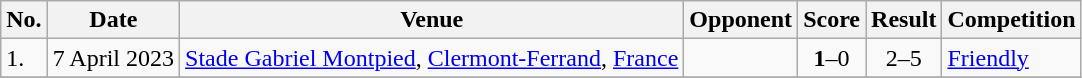<table class="wikitable">
<tr>
<th>No.</th>
<th>Date</th>
<th>Venue</th>
<th>Opponent</th>
<th>Score</th>
<th>Result</th>
<th>Competition</th>
</tr>
<tr>
<td>1.</td>
<td>7 April 2023</td>
<td><a href='#'>Stade Gabriel Montpied</a>, <a href='#'>Clermont-Ferrand</a>, <a href='#'>France</a></td>
<td></td>
<td align=center><strong>1</strong>–0</td>
<td align=center>2–5</td>
<td><a href='#'>Friendly</a></td>
</tr>
<tr>
</tr>
</table>
